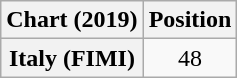<table class="wikitable plainrowheaders" style="text-align:center;">
<tr>
<th>Chart (2019)</th>
<th>Position</th>
</tr>
<tr>
<th scope="row">Italy (FIMI)</th>
<td>48</td>
</tr>
</table>
